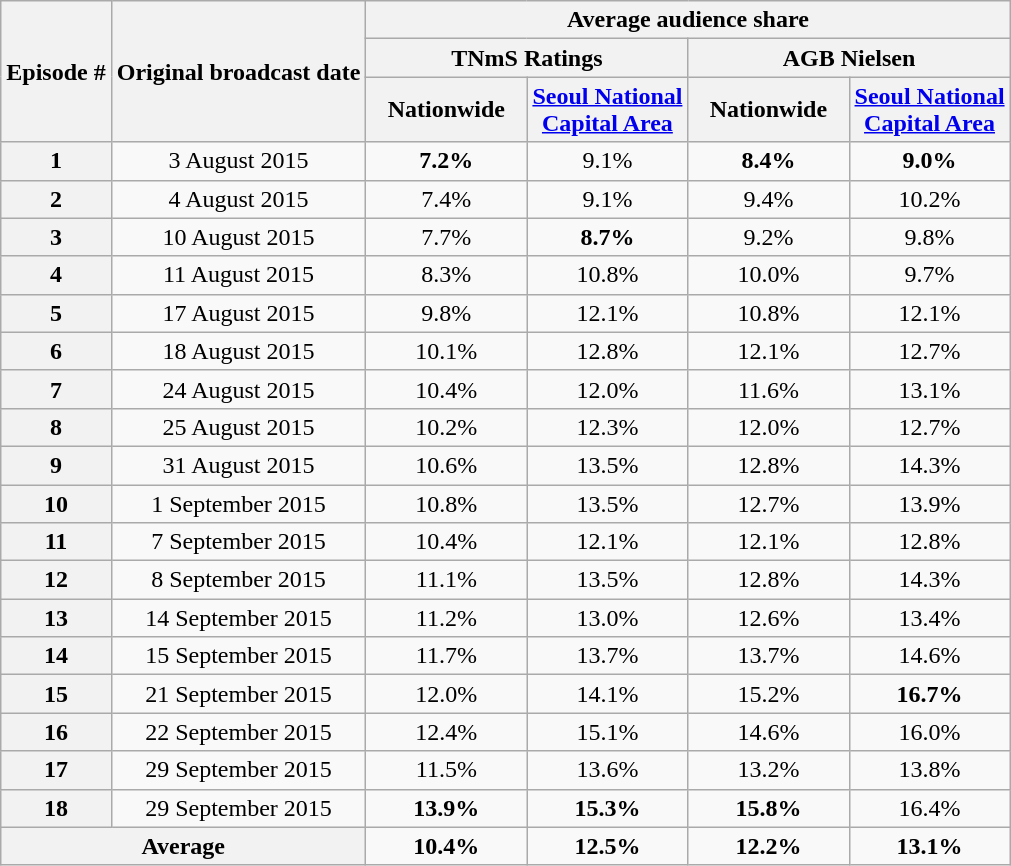<table class=wikitable style="text-align:center">
<tr>
<th rowspan="3">Episode #</th>
<th rowspan="3">Original broadcast date</th>
<th colspan="4">Average audience share</th>
</tr>
<tr>
<th colspan="2">TNmS Ratings</th>
<th colspan="2">AGB Nielsen</th>
</tr>
<tr>
<th width=100>Nationwide</th>
<th width=100><a href='#'>Seoul National Capital Area</a></th>
<th width=100>Nationwide</th>
<th width=100><a href='#'>Seoul National Capital Area</a></th>
</tr>
<tr>
<th>1</th>
<td>3 August 2015</td>
<td><span><strong>7.2%</strong></span></td>
<td>9.1%</td>
<td><span><strong>8.4%</strong></span></td>
<td><span><strong>9.0%</strong></span></td>
</tr>
<tr>
<th>2</th>
<td>4 August 2015</td>
<td>7.4%</td>
<td>9.1%</td>
<td>9.4%</td>
<td>10.2%</td>
</tr>
<tr>
<th>3</th>
<td>10 August 2015</td>
<td>7.7%</td>
<td><span><strong>8.7%</strong></span></td>
<td>9.2%</td>
<td>9.8%</td>
</tr>
<tr>
<th>4</th>
<td>11 August 2015</td>
<td>8.3%</td>
<td>10.8%</td>
<td>10.0%</td>
<td>9.7%</td>
</tr>
<tr>
<th>5</th>
<td>17 August 2015</td>
<td>9.8%</td>
<td>12.1%</td>
<td>10.8%</td>
<td>12.1%</td>
</tr>
<tr>
<th>6</th>
<td>18 August 2015</td>
<td>10.1%</td>
<td>12.8%</td>
<td>12.1%</td>
<td>12.7%</td>
</tr>
<tr>
<th>7</th>
<td>24 August 2015</td>
<td>10.4%</td>
<td>12.0%</td>
<td>11.6%</td>
<td>13.1%</td>
</tr>
<tr>
<th>8</th>
<td>25 August 2015</td>
<td>10.2%</td>
<td>12.3%</td>
<td>12.0%</td>
<td>12.7%</td>
</tr>
<tr>
<th>9</th>
<td>31 August 2015</td>
<td>10.6%</td>
<td>13.5%</td>
<td>12.8%</td>
<td>14.3%</td>
</tr>
<tr>
<th>10</th>
<td>1 September 2015</td>
<td>10.8%</td>
<td>13.5%</td>
<td>12.7%</td>
<td>13.9%</td>
</tr>
<tr>
<th>11</th>
<td>7 September 2015</td>
<td>10.4%</td>
<td>12.1%</td>
<td>12.1%</td>
<td>12.8%</td>
</tr>
<tr>
<th>12</th>
<td>8 September 2015</td>
<td>11.1%</td>
<td>13.5%</td>
<td>12.8%</td>
<td>14.3%</td>
</tr>
<tr>
<th>13</th>
<td>14 September 2015</td>
<td>11.2%</td>
<td>13.0%</td>
<td>12.6%</td>
<td>13.4%</td>
</tr>
<tr>
<th>14</th>
<td>15 September 2015</td>
<td>11.7%</td>
<td>13.7%</td>
<td>13.7%</td>
<td>14.6%</td>
</tr>
<tr>
<th>15</th>
<td>21 September 2015</td>
<td>12.0%</td>
<td>14.1%</td>
<td>15.2%</td>
<td><span><strong>16.7%</strong></span></td>
</tr>
<tr>
<th>16</th>
<td>22 September 2015</td>
<td>12.4%</td>
<td>15.1%</td>
<td>14.6%</td>
<td>16.0%</td>
</tr>
<tr>
<th>17</th>
<td>29 September 2015</td>
<td>11.5%</td>
<td>13.6%</td>
<td>13.2%</td>
<td>13.8%</td>
</tr>
<tr>
<th>18</th>
<td>29 September 2015</td>
<td><span><strong>13.9%</strong></span></td>
<td><span><strong>15.3%</strong></span></td>
<td><span><strong>15.8%</strong></span></td>
<td>16.4%</td>
</tr>
<tr>
<th colspan=2>Average</th>
<td><span><strong>10.4%</strong></span></td>
<td><span><strong>12.5%</strong></span></td>
<td><span><strong>12.2%</strong></span></td>
<td><span><strong>13.1%</strong></span></td>
</tr>
</table>
